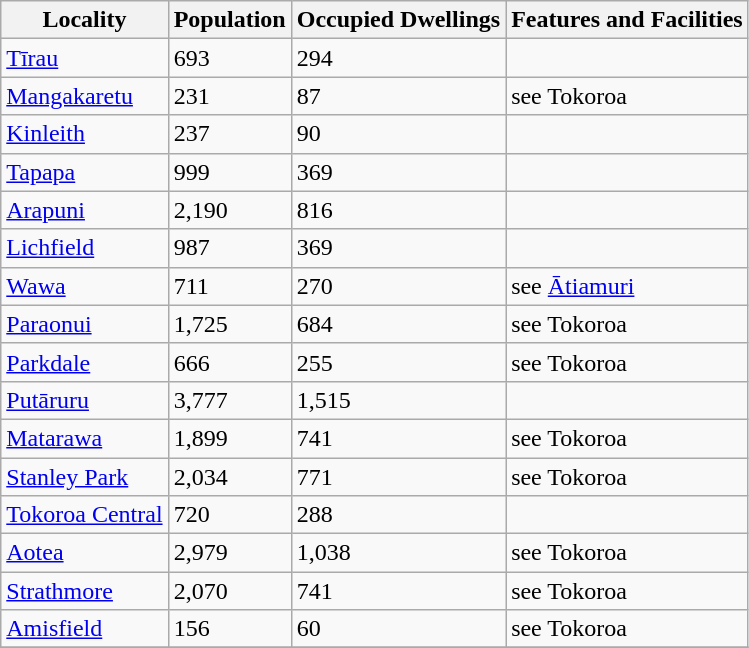<table class="wikitable sortable">
<tr>
<th>Locality</th>
<th>Population</th>
<th>Occupied Dwellings</th>
<th>Features and Facilities</th>
</tr>
<tr>
<td><a href='#'>Tīrau</a></td>
<td>693</td>
<td>294</td>
<td></td>
</tr>
<tr>
<td><a href='#'>Mangakaretu</a></td>
<td>231</td>
<td>87</td>
<td>see Tokoroa</td>
</tr>
<tr>
<td><a href='#'>Kinleith</a></td>
<td>237</td>
<td>90</td>
<td></td>
</tr>
<tr>
<td><a href='#'>Tapapa</a></td>
<td>999</td>
<td>369</td>
<td></td>
</tr>
<tr>
<td><a href='#'>Arapuni</a></td>
<td>2,190</td>
<td>816</td>
<td></td>
</tr>
<tr>
<td><a href='#'>Lichfield</a></td>
<td>987</td>
<td>369</td>
<td></td>
</tr>
<tr>
<td><a href='#'>Wawa</a></td>
<td>711</td>
<td>270</td>
<td>see <a href='#'>Ātiamuri</a></td>
</tr>
<tr>
<td><a href='#'>Paraonui</a></td>
<td>1,725</td>
<td>684</td>
<td>see Tokoroa</td>
</tr>
<tr>
<td><a href='#'>Parkdale</a></td>
<td>666</td>
<td>255</td>
<td>see Tokoroa</td>
</tr>
<tr>
<td><a href='#'>Putāruru</a></td>
<td>3,777</td>
<td>1,515</td>
<td></td>
</tr>
<tr>
<td><a href='#'>Matarawa</a></td>
<td>1,899</td>
<td>741</td>
<td>see Tokoroa</td>
</tr>
<tr>
<td><a href='#'>Stanley Park</a></td>
<td>2,034</td>
<td>771</td>
<td>see Tokoroa</td>
</tr>
<tr>
<td><a href='#'>Tokoroa Central</a></td>
<td>720</td>
<td>288</td>
<td></td>
</tr>
<tr>
<td><a href='#'>Aotea</a></td>
<td>2,979</td>
<td>1,038</td>
<td>see Tokoroa</td>
</tr>
<tr>
<td><a href='#'>Strathmore</a></td>
<td>2,070</td>
<td>741</td>
<td>see Tokoroa</td>
</tr>
<tr>
<td><a href='#'>Amisfield</a></td>
<td>156</td>
<td>60</td>
<td>see Tokoroa</td>
</tr>
<tr>
</tr>
</table>
